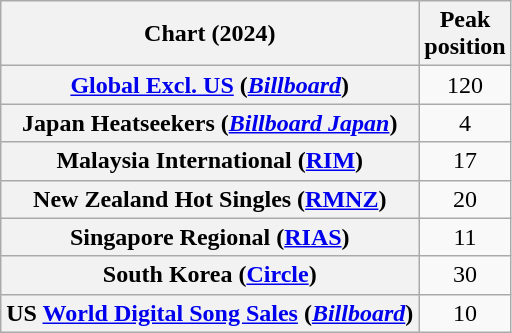<table class="wikitable sortable plainrowheaders" style="text-align:center">
<tr>
<th scope="col">Chart (2024)</th>
<th scope="col">Peak<br>position</th>
</tr>
<tr>
<th scope="row"><a href='#'>Global Excl. US</a> (<em><a href='#'>Billboard</a></em>)</th>
<td>120</td>
</tr>
<tr>
<th scope="row">Japan Heatseekers (<em><a href='#'>Billboard Japan</a></em>)</th>
<td>4</td>
</tr>
<tr>
<th scope="row">Malaysia International (<a href='#'>RIM</a>)</th>
<td>17</td>
</tr>
<tr>
<th scope="row">New Zealand Hot Singles (<a href='#'>RMNZ</a>)</th>
<td>20</td>
</tr>
<tr>
<th scope="row">Singapore Regional (<a href='#'>RIAS</a>)</th>
<td>11</td>
</tr>
<tr>
<th scope="row">South Korea (<a href='#'>Circle</a>)</th>
<td>30</td>
</tr>
<tr>
<th scope="row">US <a href='#'>World Digital Song Sales</a> (<em><a href='#'>Billboard</a></em>)</th>
<td>10</td>
</tr>
</table>
